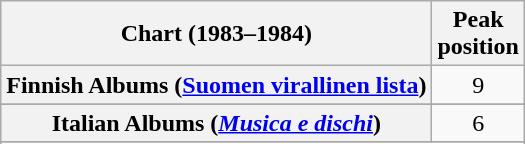<table class="wikitable sortable plainrowheaders" style="text-align:center;">
<tr>
<th scope="col">Chart (1983–1984)</th>
<th scope="col">Peak<br>position</th>
</tr>
<tr>
<th scope="row">Finnish Albums (<a href='#'>Suomen virallinen lista</a>)</th>
<td>9</td>
</tr>
<tr>
</tr>
<tr>
<th scope="row">Italian Albums (<em><a href='#'>Musica e dischi</a></em>)</th>
<td>6</td>
</tr>
<tr>
</tr>
<tr>
</tr>
<tr>
</tr>
</table>
